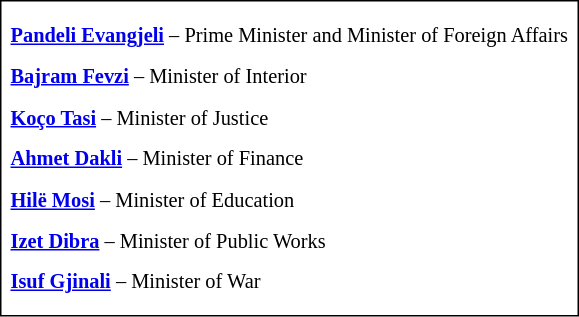<table cellpadding="1" cellspacing="5" style="border:1px solid #000000; font-size:85%; line-height: 1.5em;">
<tr>
<td align="center"></td>
</tr>
<tr>
<td><strong><a href='#'>Pandeli Evangjeli</a></strong> – Prime Minister and Minister of Foreign Affairs</td>
</tr>
<tr>
<td><strong><a href='#'>Bajram Fevzi</a></strong> – Minister of Interior</td>
</tr>
<tr>
<td><strong><a href='#'>Koço Tasi</a></strong> – Minister of Justice</td>
</tr>
<tr>
<td><strong><a href='#'>Ahmet Dakli</a></strong> – Minister of Finance</td>
</tr>
<tr>
<td><strong><a href='#'>Hilë Mosi</a></strong> – Minister of Education</td>
</tr>
<tr>
<td><strong><a href='#'>Izet Dibra</a></strong> – Minister of Public Works</td>
</tr>
<tr>
<td><strong><a href='#'>Isuf Gjinali</a></strong> – Minister of War</td>
</tr>
<tr>
</tr>
</table>
